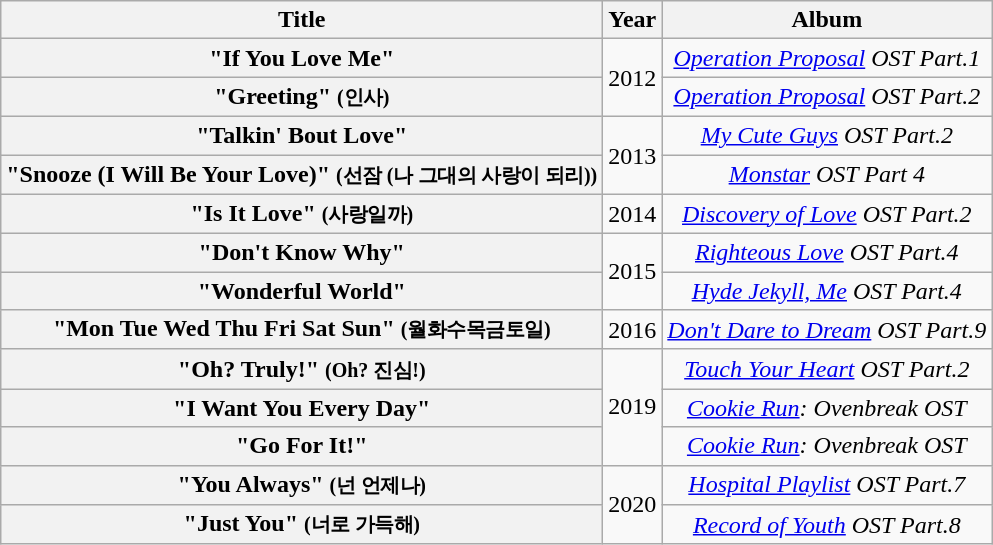<table class="wikitable plainrowheaders" style="text-align: center;">
<tr>
<th>Title</th>
<th>Year</th>
<th>Album</th>
</tr>
<tr>
<th scope="row">"If You Love Me"</th>
<td rowspan="2">2012</td>
<td><em><a href='#'>Operation Proposal</a> OST Part.1</em></td>
</tr>
<tr>
<th scope="row">"Greeting" <small> (인사)</small></th>
<td><em><a href='#'>Operation Proposal</a> OST Part.2</em></td>
</tr>
<tr>
<th scope="row">"Talkin' Bout Love"</th>
<td rowspan="2">2013</td>
<td><em><a href='#'>My Cute Guys</a> OST Part.2</em></td>
</tr>
<tr>
<th scope="row">"Snooze (I Will Be Your Love)" <small>(선잠 (나 그대의 사랑이 되리))</small></th>
<td><em><a href='#'>Monstar</a> OST Part 4</em></td>
</tr>
<tr>
<th scope="row">"Is It Love" <small>(사랑일까)</small></th>
<td>2014</td>
<td><em><a href='#'>Discovery of Love</a> OST Part.2</em></td>
</tr>
<tr>
<th scope="row">"Don't Know Why"</th>
<td rowspan="2">2015</td>
<td><em><a href='#'>Righteous Love</a> OST Part.4</em></td>
</tr>
<tr>
<th scope="row">"Wonderful World"</th>
<td><em><a href='#'>Hyde Jekyll, Me</a> OST Part.4</em></td>
</tr>
<tr>
<th scope="row">"Mon Tue Wed Thu Fri Sat Sun" <small>(월화수목금토일)</small></th>
<td>2016</td>
<td><em><a href='#'>Don't Dare to Dream</a> OST Part.9</em></td>
</tr>
<tr>
<th scope="row">"Oh? Truly!" <small>(Oh? 진심!)</small></th>
<td rowspan="3">2019</td>
<td><em><a href='#'>Touch Your Heart</a> OST Part.2</em></td>
</tr>
<tr>
<th scope="row">"I Want You Every Day"</th>
<td><em><a href='#'>Cookie Run</a>: Ovenbreak OST</em></td>
</tr>
<tr>
<th scope="row">"Go For It!"</th>
<td><em><a href='#'>Cookie Run</a>: Ovenbreak OST</em></td>
</tr>
<tr>
<th scope="row">"You Always" <small>(넌 언제나)</small></th>
<td rowspan="2">2020</td>
<td><em><a href='#'>Hospital Playlist</a> OST Part.7</em></td>
</tr>
<tr>
<th scope="row">"Just You" <small>(너로 가득해)</small></th>
<td><em><a href='#'>Record of Youth</a> OST Part.8</em></td>
</tr>
</table>
